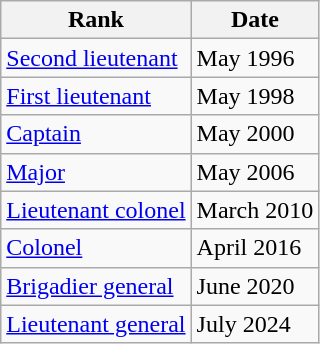<table class="wikitable">
<tr>
<th>Rank</th>
<th>Date</th>
</tr>
<tr>
<td> <a href='#'>Second lieutenant</a></td>
<td>May 1996</td>
</tr>
<tr>
<td> <a href='#'>First lieutenant</a></td>
<td>May 1998</td>
</tr>
<tr>
<td> <a href='#'>Captain</a></td>
<td>May 2000</td>
</tr>
<tr>
<td> <a href='#'>Major</a></td>
<td>May 2006</td>
</tr>
<tr>
<td> <a href='#'>Lieutenant colonel</a></td>
<td>March 2010</td>
</tr>
<tr>
<td> <a href='#'>Colonel</a></td>
<td>April 2016</td>
</tr>
<tr>
<td> <a href='#'>Brigadier general</a></td>
<td>June 2020</td>
</tr>
<tr>
<td> <a href='#'>Lieutenant general</a></td>
<td>July 2024</td>
</tr>
</table>
